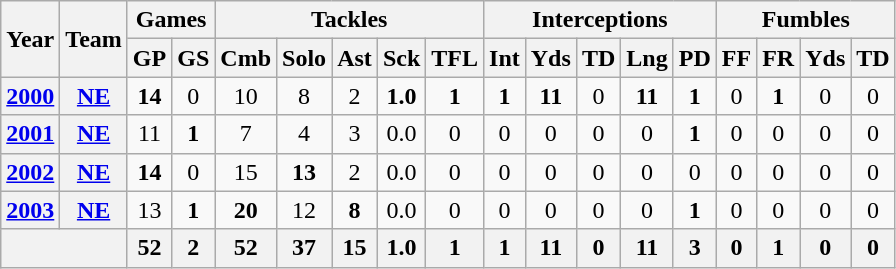<table class="wikitable" style="text-align:center">
<tr>
<th rowspan="2">Year</th>
<th rowspan="2">Team</th>
<th colspan="2">Games</th>
<th colspan="5">Tackles</th>
<th colspan="5">Interceptions</th>
<th colspan="4">Fumbles</th>
</tr>
<tr>
<th>GP</th>
<th>GS</th>
<th>Cmb</th>
<th>Solo</th>
<th>Ast</th>
<th>Sck</th>
<th>TFL</th>
<th>Int</th>
<th>Yds</th>
<th>TD</th>
<th>Lng</th>
<th>PD</th>
<th>FF</th>
<th>FR</th>
<th>Yds</th>
<th>TD</th>
</tr>
<tr>
<th><a href='#'>2000</a></th>
<th><a href='#'>NE</a></th>
<td><strong>14</strong></td>
<td>0</td>
<td>10</td>
<td>8</td>
<td>2</td>
<td><strong>1.0</strong></td>
<td><strong>1</strong></td>
<td><strong>1</strong></td>
<td><strong>11</strong></td>
<td>0</td>
<td><strong>11</strong></td>
<td><strong>1</strong></td>
<td>0</td>
<td><strong>1</strong></td>
<td>0</td>
<td>0</td>
</tr>
<tr>
<th><a href='#'>2001</a></th>
<th><a href='#'>NE</a></th>
<td>11</td>
<td><strong>1</strong></td>
<td>7</td>
<td>4</td>
<td>3</td>
<td>0.0</td>
<td>0</td>
<td>0</td>
<td>0</td>
<td>0</td>
<td>0</td>
<td><strong>1</strong></td>
<td>0</td>
<td>0</td>
<td>0</td>
<td>0</td>
</tr>
<tr>
<th><a href='#'>2002</a></th>
<th><a href='#'>NE</a></th>
<td><strong>14</strong></td>
<td>0</td>
<td>15</td>
<td><strong>13</strong></td>
<td>2</td>
<td>0.0</td>
<td>0</td>
<td>0</td>
<td>0</td>
<td>0</td>
<td>0</td>
<td>0</td>
<td>0</td>
<td>0</td>
<td>0</td>
<td>0</td>
</tr>
<tr>
<th><a href='#'>2003</a></th>
<th><a href='#'>NE</a></th>
<td>13</td>
<td><strong>1</strong></td>
<td><strong>20</strong></td>
<td>12</td>
<td><strong>8</strong></td>
<td>0.0</td>
<td>0</td>
<td>0</td>
<td>0</td>
<td>0</td>
<td>0</td>
<td><strong>1</strong></td>
<td>0</td>
<td>0</td>
<td>0</td>
<td>0</td>
</tr>
<tr>
<th colspan="2"></th>
<th>52</th>
<th>2</th>
<th>52</th>
<th>37</th>
<th>15</th>
<th>1.0</th>
<th>1</th>
<th>1</th>
<th>11</th>
<th>0</th>
<th>11</th>
<th>3</th>
<th>0</th>
<th>1</th>
<th>0</th>
<th>0</th>
</tr>
</table>
